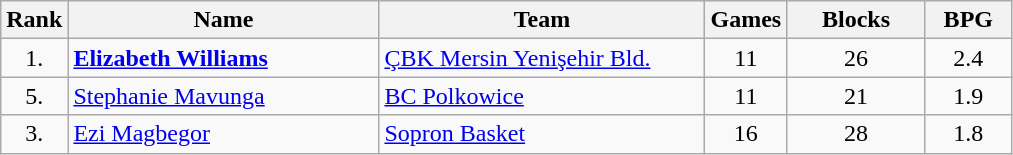<table class="wikitable" style="text-align: center;">
<tr>
<th>Rank</th>
<th width=200>Name</th>
<th width=210>Team</th>
<th>Games</th>
<th width=85>Blocks</th>
<th width=50>BPG</th>
</tr>
<tr>
<td>1.</td>
<td align="left"> <strong><a href='#'>Elizabeth Williams</a></strong></td>
<td align="left"> <a href='#'>ÇBK Mersin Yenişehir Bld.</a></td>
<td>11</td>
<td>26</td>
<td>2.4</td>
</tr>
<tr>
<td>5.</td>
<td align="left"> <a href='#'>Stephanie Mavunga</a></td>
<td align="left"> <a href='#'>BC Polkowice</a></td>
<td>11</td>
<td>21</td>
<td>1.9</td>
</tr>
<tr>
<td>3.</td>
<td align="left"> <a href='#'>Ezi Magbegor</a></td>
<td align="left"> <a href='#'>Sopron Basket</a></td>
<td>16</td>
<td>28</td>
<td>1.8</td>
</tr>
</table>
